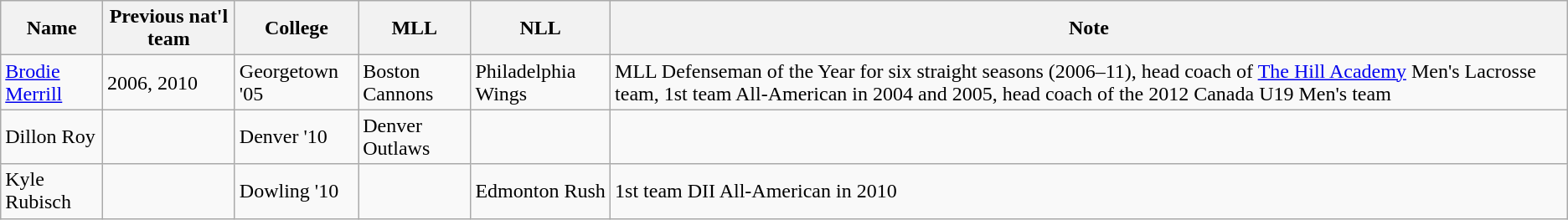<table class="wikitable">
<tr ;>
<th>Name</th>
<th>Previous nat'l team</th>
<th>College</th>
<th>MLL</th>
<th>NLL</th>
<th>Note</th>
</tr>
<tr>
<td><a href='#'>Brodie Merrill</a></td>
<td>2006, 2010</td>
<td>Georgetown '05</td>
<td>Boston Cannons</td>
<td>Philadelphia Wings</td>
<td>MLL Defenseman of the Year for six straight seasons (2006–11), head coach of <a href='#'>The Hill Academy</a> Men's Lacrosse team, 1st team All-American in 2004 and 2005, head coach of the 2012 Canada U19 Men's team</td>
</tr>
<tr>
<td>Dillon Roy</td>
<td></td>
<td>Denver '10</td>
<td>Denver Outlaws</td>
<td></td>
<td></td>
</tr>
<tr>
<td>Kyle Rubisch</td>
<td></td>
<td>Dowling '10</td>
<td></td>
<td>Edmonton Rush</td>
<td>1st team DII All-American in 2010</td>
</tr>
</table>
